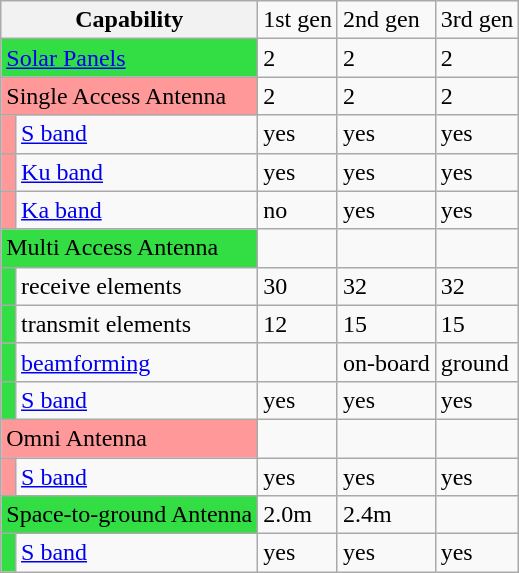<table class="wikitable sortable collapsible">
<tr>
<th colspan=2>Capability</th>
<td>1st gen</td>
<td>2nd gen</td>
<td>3rd gen</td>
</tr>
<tr>
<td colspan=2 style="background:#3d4;"><a href='#'>Solar Panels</a></td>
<td>2</td>
<td>2</td>
<td>2</td>
</tr>
<tr>
<td colspan=2 style="background:#f99;">Single Access Antenna</td>
<td>2</td>
<td>2</td>
<td>2</td>
</tr>
<tr>
<td style="background:#f99;"></td>
<td><a href='#'>S band</a></td>
<td>yes</td>
<td>yes</td>
<td>yes</td>
</tr>
<tr>
<td style="background:#f99;"></td>
<td><a href='#'>Ku band</a></td>
<td>yes</td>
<td>yes</td>
<td>yes</td>
</tr>
<tr>
<td style="background:#f99;"></td>
<td><a href='#'>Ka band</a></td>
<td>no</td>
<td>yes</td>
<td>yes</td>
</tr>
<tr>
<td colspan=2 style="background:#3d4;">Multi Access Antenna</td>
<td></td>
<td></td>
<td></td>
</tr>
<tr>
<td style="background:#3d4;"></td>
<td>receive elements</td>
<td>30</td>
<td>32</td>
<td>32</td>
</tr>
<tr>
<td style="background:#3d4;"></td>
<td>transmit elements</td>
<td>12</td>
<td>15</td>
<td>15</td>
</tr>
<tr>
<td style="background:#3d4;"></td>
<td><a href='#'>beamforming</a></td>
<td></td>
<td>on-board</td>
<td>ground</td>
</tr>
<tr>
<td style="background:#3d4;"></td>
<td><a href='#'>S band</a></td>
<td>yes</td>
<td>yes</td>
<td>yes</td>
</tr>
<tr>
<td colspan=2 style="background:#f99;">Omni Antenna</td>
<td></td>
<td></td>
<td></td>
</tr>
<tr>
<td style="background:#f99;"></td>
<td><a href='#'>S band</a></td>
<td>yes</td>
<td>yes</td>
<td>yes</td>
</tr>
<tr>
<td colspan=2 style="background:#3d4;">Space-to-ground Antenna</td>
<td>2.0m</td>
<td>2.4m</td>
<td></td>
</tr>
<tr>
<td style="background:#3d4;"></td>
<td><a href='#'>S band</a></td>
<td>yes</td>
<td>yes</td>
<td>yes</td>
</tr>
</table>
